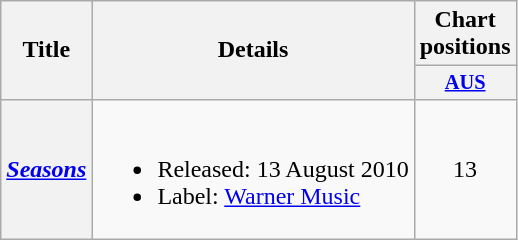<table class="wikitable plainrowheaders">
<tr>
<th rowspan="2">Title</th>
<th rowspan="2">Details</th>
<th colspan="1">Chart positions</th>
</tr>
<tr>
<th style="width:3em;font-size:85%"><a href='#'>AUS</a><br></th>
</tr>
<tr>
<th scope="row"><em><a href='#'>Seasons</a></em></th>
<td><br><ul><li>Released: 13 August 2010</li><li>Label: <a href='#'>Warner Music</a></li></ul></td>
<td align="center">13</td>
</tr>
</table>
